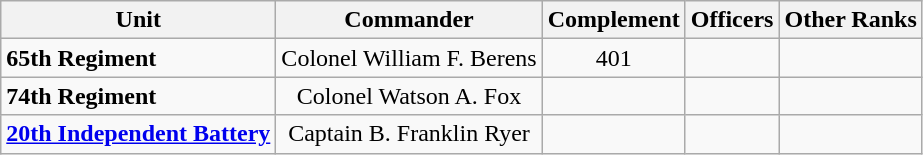<table class="wikitable">
<tr>
<th>Unit</th>
<th>Commander</th>
<th>Complement</th>
<th>Officers</th>
<th>Other Ranks</th>
</tr>
<tr>
<td><strong>65th Regiment</strong></td>
<td align="center">Colonel William F. Berens</td>
<td align="center">401</td>
<td align="center"></td>
<td align="center"></td>
</tr>
<tr>
<td><strong>74th Regiment</strong></td>
<td align="center">Colonel Watson A. Fox</td>
<td align="center"></td>
<td align="center"></td>
<td align="center"></td>
</tr>
<tr>
<td><strong><a href='#'>20th Independent Battery</a></strong></td>
<td align="center">Captain B. Franklin Ryer</td>
<td align="center"></td>
<td align="center"></td>
<td align="center"></td>
</tr>
</table>
